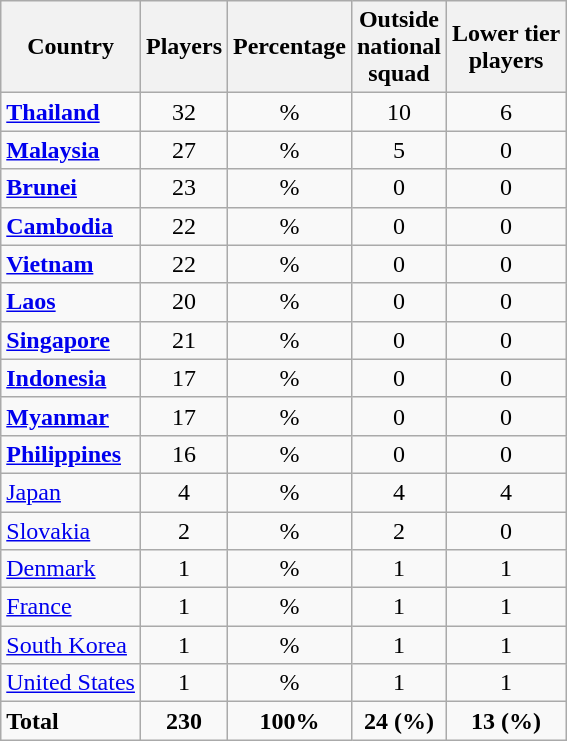<table class="wikitable sortable">
<tr>
<th>Country</th>
<th>Players</th>
<th>Percentage</th>
<th>Outside<br>national<br>squad</th>
<th>Lower tier <br> players</th>
</tr>
<tr>
<td> <strong><a href='#'>Thailand</a></strong></td>
<td style="text-align:center">32</td>
<td style="text-align:center">%</td>
<td style="text-align:center">10</td>
<td style="text-align:center">6</td>
</tr>
<tr>
<td> <strong><a href='#'>Malaysia</a></strong></td>
<td style="text-align:center">27</td>
<td style="text-align:center">%</td>
<td style="text-align:center">5</td>
<td style="text-align:center">0</td>
</tr>
<tr>
<td> <strong><a href='#'>Brunei</a></strong></td>
<td style="text-align:center">23</td>
<td style="text-align:center">%</td>
<td style="text-align:center">0</td>
<td style="text-align:center">0</td>
</tr>
<tr>
<td> <strong><a href='#'>Cambodia</a></strong></td>
<td style="text-align:center">22</td>
<td style="text-align:center">%</td>
<td style="text-align:center">0</td>
<td style="text-align:center">0</td>
</tr>
<tr>
<td> <strong><a href='#'>Vietnam</a></strong></td>
<td style="text-align:center">22</td>
<td style="text-align:center">%</td>
<td style="text-align:center">0</td>
<td style="text-align:center">0</td>
</tr>
<tr>
<td> <strong><a href='#'>Laos</a></strong></td>
<td style="text-align:center">20</td>
<td style="text-align:center">%</td>
<td style="text-align:center">0</td>
<td style="text-align:center">0</td>
</tr>
<tr>
<td> <strong><a href='#'>Singapore</a></strong></td>
<td style="text-align:center">21</td>
<td style="text-align:center">%</td>
<td style="text-align:center">0</td>
<td style="text-align:center">0</td>
</tr>
<tr>
<td> <strong><a href='#'>Indonesia</a></strong></td>
<td style="text-align:center">17</td>
<td style="text-align:center">%</td>
<td style="text-align:center">0</td>
<td style="text-align:center">0</td>
</tr>
<tr>
<td> <strong><a href='#'>Myanmar</a></strong></td>
<td style="text-align:center">17</td>
<td style="text-align:center">%</td>
<td style="text-align:center">0</td>
<td style="text-align:center">0</td>
</tr>
<tr>
<td> <strong><a href='#'>Philippines</a></strong></td>
<td style="text-align:center">16</td>
<td style="text-align:center">%</td>
<td style="text-align:center">0</td>
<td style="text-align:center">0</td>
</tr>
<tr>
<td> <a href='#'>Japan</a></td>
<td style="text-align:center">4</td>
<td style="text-align:center">%</td>
<td style="text-align:center">4</td>
<td style="text-align:center">4</td>
</tr>
<tr>
<td> <a href='#'>Slovakia</a></td>
<td style="text-align:center">2</td>
<td style="text-align:center">%</td>
<td style="text-align:center">2</td>
<td style="text-align:center">0</td>
</tr>
<tr>
<td> <a href='#'>Denmark</a></td>
<td style="text-align:center">1</td>
<td style="text-align:center">%</td>
<td style="text-align:center">1</td>
<td style="text-align:center">1</td>
</tr>
<tr>
<td> <a href='#'>France</a></td>
<td style="text-align:center">1</td>
<td style="text-align:center">%</td>
<td style="text-align:center">1</td>
<td style="text-align:center">1</td>
</tr>
<tr>
<td> <a href='#'>South Korea</a></td>
<td style="text-align:center">1</td>
<td style="text-align:center">%</td>
<td style="text-align:center">1</td>
<td style="text-align:center">1</td>
</tr>
<tr>
<td> <a href='#'>United States</a></td>
<td style="text-align:center">1</td>
<td style="text-align:center">%</td>
<td style="text-align:center">1</td>
<td style="text-align:center">1</td>
</tr>
<tr>
<td><strong>Total</strong></td>
<td style="text-align:center"><strong>230</strong></td>
<td style="text-align:center"><strong>100%</strong></td>
<td style="text-align:center"><strong>24 <span>(%)</span></strong></td>
<td style="text-align:center"><strong>13 <span>(%)</span></strong></td>
</tr>
</table>
